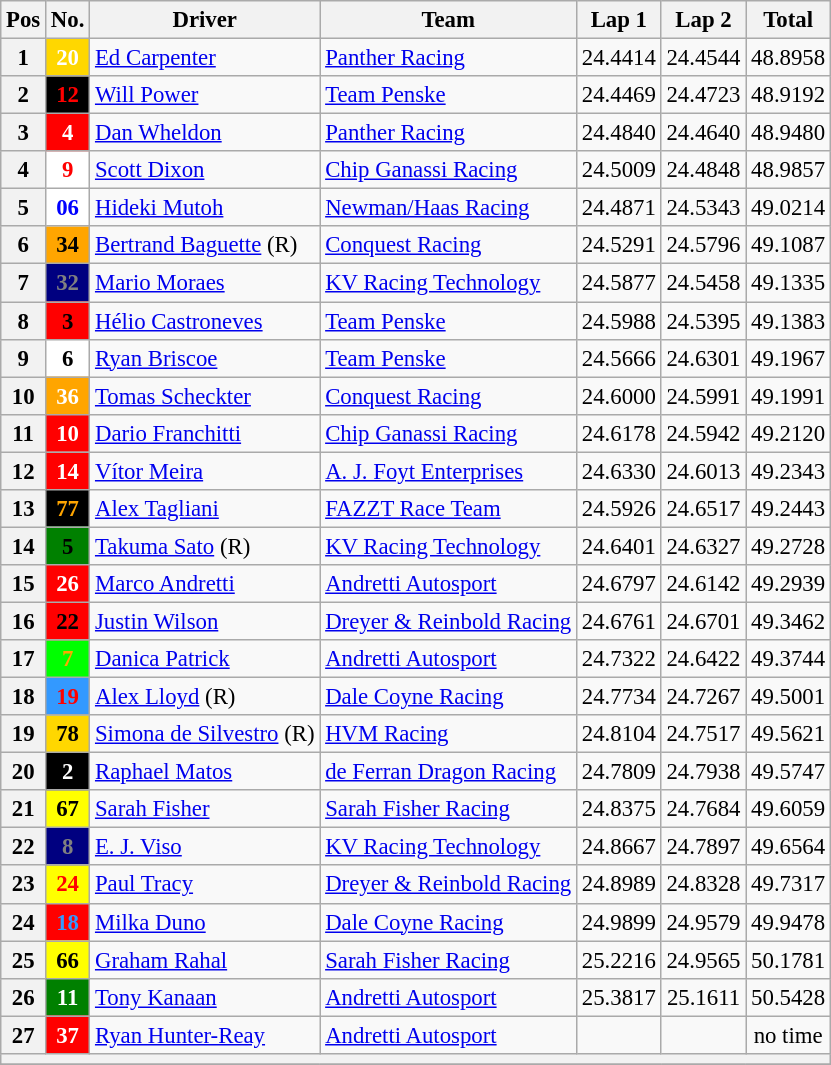<table class="wikitable" style="font-size:95%;">
<tr>
<th>Pos</th>
<th>No.</th>
<th>Driver</th>
<th>Team</th>
<th>Lap 1</th>
<th>Lap 2</th>
<th>Total</th>
</tr>
<tr>
<th>1</th>
<td style="background:gold; color:white;" align="center"><strong>20</strong></td>
<td> <a href='#'>Ed Carpenter</a></td>
<td><a href='#'>Panther Racing</a></td>
<td align=center>24.4414</td>
<td align=center>24.4544</td>
<td align=center>48.8958</td>
</tr>
<tr>
<th>2</th>
<td style="background:black; color:red;" align="center"><strong>12</strong></td>
<td> <a href='#'>Will Power</a></td>
<td><a href='#'>Team Penske</a></td>
<td align=center>24.4469</td>
<td align=center>24.4723</td>
<td align=center>48.9192</td>
</tr>
<tr>
<th>3</th>
<td style="background:red; color:white;" align="center"><strong>4</strong></td>
<td> <a href='#'>Dan Wheldon</a></td>
<td><a href='#'>Panther Racing</a></td>
<td align=center>24.4840</td>
<td align=center>24.4640</td>
<td align=center>48.9480</td>
</tr>
<tr>
<th>4</th>
<td style="background:white; color:red;" align="center"><strong>9</strong></td>
<td> <a href='#'>Scott Dixon</a></td>
<td><a href='#'>Chip Ganassi Racing</a></td>
<td align=center>24.5009</td>
<td align=center>24.4848</td>
<td align=center>48.9857</td>
</tr>
<tr>
<th>5</th>
<td style="background:white; color:blue;" align="center"><strong>06</strong></td>
<td> <a href='#'>Hideki Mutoh</a></td>
<td><a href='#'>Newman/Haas Racing</a></td>
<td align=center>24.4871</td>
<td align=center>24.5343</td>
<td align=center>49.0214</td>
</tr>
<tr>
<th>6</th>
<td style="background:orange; color:black;" align="center"><strong>34</strong></td>
<td> <a href='#'>Bertrand Baguette</a> (R)</td>
<td><a href='#'>Conquest Racing</a></td>
<td align=center>24.5291</td>
<td align=center>24.5796</td>
<td align=center>49.1087</td>
</tr>
<tr>
<th>7</th>
<td style="background:navy; color:gray;" align=center><strong>32</strong></td>
<td> <a href='#'>Mario Moraes</a></td>
<td><a href='#'>KV Racing Technology</a></td>
<td align=center>24.5877</td>
<td align=center>24.5458</td>
<td align=center>49.1335</td>
</tr>
<tr>
<th>8</th>
<td style="background:red; color:black;" align="center"><strong>3</strong></td>
<td> <a href='#'>Hélio Castroneves</a></td>
<td><a href='#'>Team Penske</a></td>
<td align=center>24.5988</td>
<td align=center>24.5395</td>
<td align=center>49.1383</td>
</tr>
<tr>
<th>9</th>
<td style="background:white; color:black;" align="center"><strong>6</strong></td>
<td> <a href='#'>Ryan Briscoe</a></td>
<td><a href='#'>Team Penske</a></td>
<td align=center>24.5666</td>
<td align=center>24.6301</td>
<td align=center>49.1967</td>
</tr>
<tr>
<th>10</th>
<td style="background:orange; color:white;" align="center"><strong>36</strong></td>
<td> <a href='#'>Tomas Scheckter</a></td>
<td><a href='#'>Conquest Racing</a></td>
<td align=center>24.6000</td>
<td align=center>24.5991</td>
<td align=center>49.1991</td>
</tr>
<tr>
<th>11</th>
<td style="background:red; color:white;" align=center><strong>10</strong></td>
<td> <a href='#'>Dario Franchitti</a></td>
<td><a href='#'>Chip Ganassi Racing</a></td>
<td align=center>24.6178</td>
<td align=center>24.5942</td>
<td align=center>49.2120</td>
</tr>
<tr>
<th>12</th>
<td style="background:red; color:white;" align=center><strong>14</strong></td>
<td> <a href='#'>Vítor Meira</a></td>
<td><a href='#'>A. J. Foyt Enterprises</a></td>
<td align=center>24.6330</td>
<td align=center>24.6013</td>
<td align=center>49.2343</td>
</tr>
<tr>
<th>13</th>
<td style="background:black; color:orange;" align=center><strong>77</strong></td>
<td> <a href='#'>Alex Tagliani</a></td>
<td><a href='#'>FAZZT Race Team</a></td>
<td align=center>24.5926</td>
<td align=center>24.6517</td>
<td align=center>49.2443</td>
</tr>
<tr>
<th>14</th>
<td style="background:green; color:black;" align=center><strong>5</strong></td>
<td> <a href='#'>Takuma Sato</a> (R)</td>
<td><a href='#'>KV Racing Technology</a></td>
<td align=center>24.6401</td>
<td align=center>24.6327</td>
<td align=center>49.2728</td>
</tr>
<tr>
<th>15</th>
<td style="background:red; color:white;" align="center"><strong>26</strong></td>
<td> <a href='#'>Marco Andretti</a></td>
<td><a href='#'>Andretti Autosport</a></td>
<td align=center>24.6797</td>
<td align=center>24.6142</td>
<td align=center>49.2939</td>
</tr>
<tr>
<th>16</th>
<td style="background:red; color:black;" align=center><strong>22</strong></td>
<td> <a href='#'>Justin Wilson</a></td>
<td><a href='#'>Dreyer & Reinbold Racing</a></td>
<td align=center>24.6761</td>
<td align=center>24.6701</td>
<td align=center>49.3462</td>
</tr>
<tr>
<th>17</th>
<td style="background:lime; color:orange;" align="center"><strong>7</strong></td>
<td> <a href='#'>Danica Patrick</a></td>
<td><a href='#'>Andretti Autosport</a></td>
<td align=center>24.7322</td>
<td align=center>24.6422</td>
<td align=center>49.3744</td>
</tr>
<tr>
<th>18</th>
<td style="background:#3399FF; color:red;" align="center"><strong>19</strong></td>
<td> <a href='#'>Alex Lloyd</a> (R)</td>
<td><a href='#'>Dale Coyne Racing</a></td>
<td align=center>24.7734</td>
<td align=center>24.7267</td>
<td align=center>49.5001</td>
</tr>
<tr>
<th>19</th>
<td style="background:gold; color:black;" align=center><strong>78</strong></td>
<td> <a href='#'>Simona de Silvestro</a> (R)</td>
<td><a href='#'>HVM Racing</a></td>
<td align=center>24.8104</td>
<td align=center>24.7517</td>
<td align=center>49.5621</td>
</tr>
<tr>
<th>20</th>
<td style="background:black; color:white;" align=center><strong>2</strong></td>
<td> <a href='#'>Raphael Matos</a></td>
<td><a href='#'>de Ferran Dragon Racing</a></td>
<td align=center>24.7809</td>
<td align=center>24.7938</td>
<td align=center>49.5747</td>
</tr>
<tr>
<th>21</th>
<td style="background:yellow; color:black;" align="center"><strong>67</strong></td>
<td> <a href='#'>Sarah Fisher</a></td>
<td><a href='#'>Sarah Fisher Racing</a></td>
<td align=center>24.8375</td>
<td align=center>24.7684</td>
<td align=center>49.6059</td>
</tr>
<tr>
<th>22</th>
<td style="background:navy; color:gray;" align=center><strong>8</strong></td>
<td> <a href='#'>E. J. Viso</a></td>
<td><a href='#'>KV Racing Technology</a></td>
<td align=center>24.8667</td>
<td align=center>24.7897</td>
<td align=center>49.6564</td>
</tr>
<tr>
<th>23</th>
<td style="background:yellow; color:red;" align=center><strong>24</strong></td>
<td> <a href='#'>Paul Tracy</a></td>
<td><a href='#'>Dreyer & Reinbold Racing</a></td>
<td align=center>24.8989</td>
<td align=center>24.8328</td>
<td align=center>49.7317</td>
</tr>
<tr>
<th>24</th>
<td style="background:red; color:#3399FF;" align="center"><strong>18</strong></td>
<td> <a href='#'>Milka Duno</a></td>
<td><a href='#'>Dale Coyne Racing</a></td>
<td align=center>24.9899</td>
<td align=center>24.9579</td>
<td align=center>49.9478</td>
</tr>
<tr>
<th>25</th>
<td style="background:yellow; color:black;" align="center"><strong>66</strong></td>
<td> <a href='#'>Graham Rahal</a></td>
<td><a href='#'>Sarah Fisher Racing</a></td>
<td align=center>25.2216</td>
<td align=center>24.9565</td>
<td align=center>50.1781</td>
</tr>
<tr>
<th>26</th>
<td style="background:green; color:white;" align="center"><strong>11</strong></td>
<td> <a href='#'>Tony Kanaan</a></td>
<td><a href='#'>Andretti Autosport</a></td>
<td align=center>25.3817</td>
<td align=center>25.1611</td>
<td align=center>50.5428</td>
</tr>
<tr>
<th>27</th>
<td style="background:red; color:white;" align="center"><strong>37</strong></td>
<td> <a href='#'>Ryan Hunter-Reay</a></td>
<td><a href='#'>Andretti Autosport</a></td>
<td></td>
<td></td>
<td align=center>no time</td>
</tr>
<tr>
<th colspan=9></th>
</tr>
<tr>
</tr>
</table>
